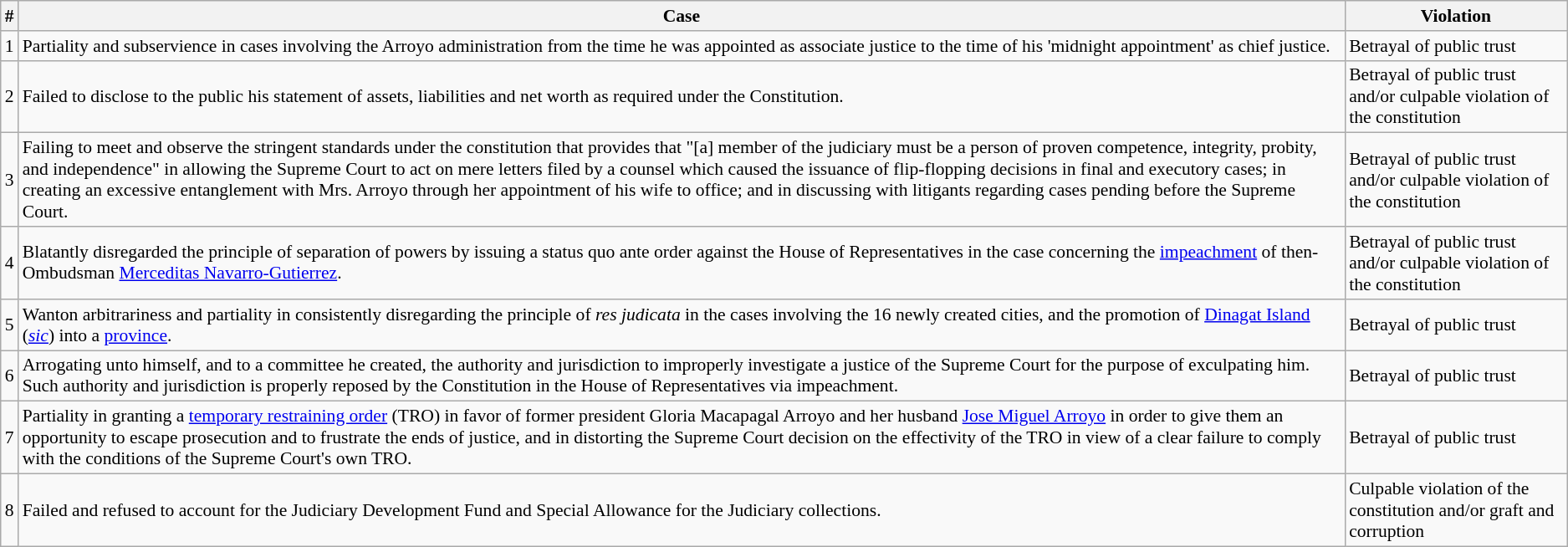<table class=wikitable style="font-size:90%">
<tr>
<th>#</th>
<th>Case</th>
<th>Violation</th>
</tr>
<tr>
<td>1</td>
<td>Partiality and subservience in cases involving the Arroyo administration from the time he was appointed as associate justice to the time of his 'midnight appointment' as chief justice.</td>
<td>Betrayal of public trust</td>
</tr>
<tr>
<td>2</td>
<td>Failed to disclose to the public his statement of assets, liabilities and net worth as required under the Constitution.</td>
<td>Betrayal of public trust and/or culpable violation of the constitution</td>
</tr>
<tr>
<td>3</td>
<td>Failing to meet and observe the stringent standards under the constitution that provides that "[a] member of the judiciary must be a person of proven competence, integrity, probity, and independence" in allowing the Supreme Court to act on mere letters filed by a counsel which caused the issuance of flip-flopping decisions in final and executory cases; in creating an excessive entanglement with Mrs. Arroyo through her appointment of his wife to office; and in discussing with litigants regarding cases pending before the Supreme Court.</td>
<td>Betrayal of public trust and/or culpable violation of the constitution</td>
</tr>
<tr>
<td>4</td>
<td>Blatantly disregarded the principle of separation of powers by issuing a status quo ante order against the House of Representatives in the case concerning the <a href='#'>impeachment</a> of then-Ombudsman <a href='#'>Merceditas Navarro-Gutierrez</a>.</td>
<td>Betrayal of public trust and/or culpable violation of the constitution</td>
</tr>
<tr>
<td>5</td>
<td>Wanton arbitrariness and partiality in consistently disregarding the principle of <em>res judicata</em> in the cases involving the 16 newly created cities, and the promotion of <a href='#'>Dinagat Island</a> (<em><a href='#'>sic</a></em>) into a <a href='#'>province</a>.</td>
<td>Betrayal of public trust</td>
</tr>
<tr>
<td>6</td>
<td>Arrogating unto himself, and to a committee he created, the authority and jurisdiction to improperly investigate a justice of the Supreme Court for the purpose of exculpating him. Such authority and jurisdiction is properly reposed by the Constitution in the House of Representatives via impeachment.</td>
<td>Betrayal of public trust</td>
</tr>
<tr>
<td>7</td>
<td>Partiality in granting a <a href='#'>temporary restraining order</a> (TRO) in favor of former president Gloria Macapagal Arroyo and her husband <a href='#'>Jose Miguel Arroyo</a> in order to give them an opportunity to escape prosecution and to frustrate the ends of justice, and in distorting the Supreme Court decision on the effectivity of the TRO in view of a clear failure to comply with the conditions of the Supreme Court's own TRO.</td>
<td>Betrayal of public trust</td>
</tr>
<tr>
<td>8</td>
<td>Failed and refused to account for the Judiciary Development Fund and Special Allowance for the Judiciary collections.</td>
<td>Culpable violation of the constitution and/or graft and corruption</td>
</tr>
</table>
